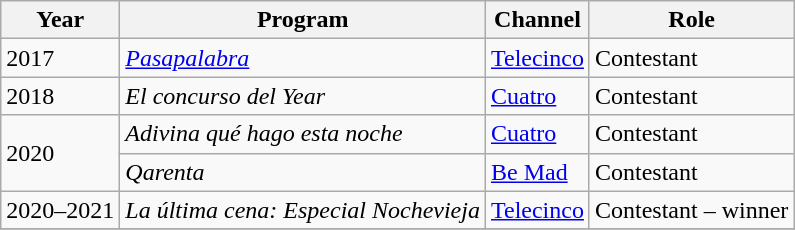<table class="wikitable">
<tr>
<th>Year</th>
<th>Program</th>
<th>Channel</th>
<th>Role</th>
</tr>
<tr>
<td>2017</td>
<td><em><a href='#'>Pasapalabra</a></em></td>
<td><a href='#'>Telecinco</a></td>
<td>Contestant</td>
</tr>
<tr>
<td>2018</td>
<td><em>El concurso del Year</em></td>
<td><a href='#'>Cuatro</a></td>
<td>Contestant</td>
</tr>
<tr>
<td rowspan="2">2020</td>
<td><em>Adivina qué hago esta noche</em></td>
<td><a href='#'>Cuatro</a></td>
<td>Contestant</td>
</tr>
<tr>
<td><em>Qarenta</em></td>
<td><a href='#'>Be Mad</a></td>
<td>Contestant</td>
</tr>
<tr>
<td>2020–2021</td>
<td><em>La última cena: Especial Nochevieja</em></td>
<td><a href='#'>Telecinco</a></td>
<td>Contestant – winner</td>
</tr>
<tr>
</tr>
</table>
